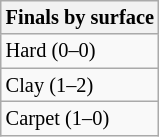<table class=wikitable style="font-size:85%">
<tr>
<th>Finals by surface</th>
</tr>
<tr>
<td>Hard (0–0)</td>
</tr>
<tr>
<td>Clay (1–2)</td>
</tr>
<tr>
<td>Carpet (1–0)</td>
</tr>
</table>
